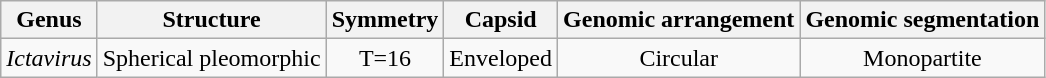<table class="wikitable sortable" style="text-align:center">
<tr>
<th>Genus</th>
<th>Structure</th>
<th>Symmetry</th>
<th>Capsid</th>
<th>Genomic arrangement</th>
<th>Genomic segmentation</th>
</tr>
<tr>
<td><em>Ictavirus</em></td>
<td>Spherical pleomorphic</td>
<td>T=16</td>
<td>Enveloped</td>
<td>Circular</td>
<td>Monopartite</td>
</tr>
</table>
